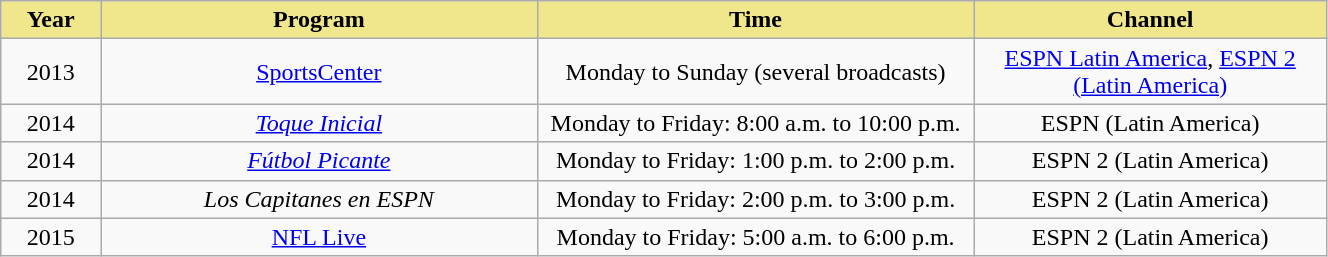<table width="70%" class="wikitable">
<tr>
<th width="40" style="background:#F0E68C">Year</th>
<th width="200" style="background:#F0E68C">Program</th>
<th width="200" style="background:#F0E68C">Time</th>
<th width="160" style="background:#F0E68C">Channel</th>
</tr>
<tr>
<td align="center">2013</td>
<td align="center"><a href='#'>SportsCenter</a></td>
<td align="center" rowspan>Monday to Sunday (several broadcasts)</td>
<td align="center"><a href='#'>ESPN Latin America</a>, <a href='#'>ESPN 2 (Latin America)</a></td>
</tr>
<tr>
<td align="center">2014</td>
<td align="center"><em><a href='#'>Toque Inicial</a></em></td>
<td align="center">Monday to Friday: 8:00 a.m. to 10:00 p.m.</td>
<td align="center">ESPN (Latin America)</td>
</tr>
<tr>
<td align="center">2014</td>
<td align="center"><em><a href='#'>Fútbol Picante</a></em></td>
<td align="center">Monday to Friday: 1:00 p.m. to 2:00 p.m.</td>
<td align="center">ESPN 2 (Latin America)</td>
</tr>
<tr>
<td align="center">2014</td>
<td align="center"><em>Los Capitanes en ESPN</em></td>
<td align="center">Monday to Friday: 2:00 p.m. to 3:00 p.m.</td>
<td align="center">ESPN 2 (Latin America)</td>
</tr>
<tr>
<td align="center">2015</td>
<td align="center"><a href='#'>NFL Live</a></td>
<td align="center">Monday to Friday: 5:00 a.m. to 6:00 p.m.</td>
<td align="center">ESPN 2 (Latin America)</td>
</tr>
</table>
